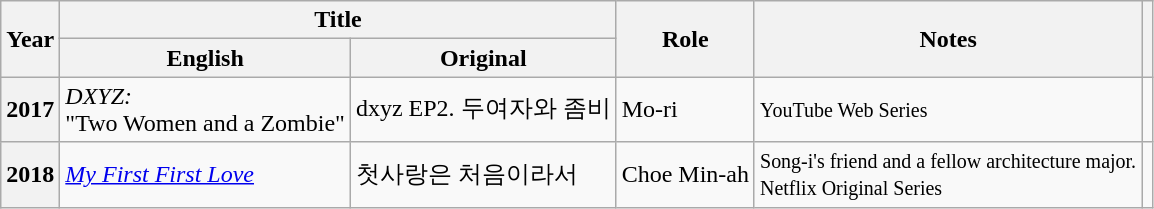<table class="wikitable sortable plainrowheaders">
<tr>
<th rowspan="2" scope="col">Year</th>
<th colspan="2" scope="col">Title</th>
<th rowspan="2" scope="col">Role</th>
<th rowspan="2" scope="col">Notes</th>
<th rowspan="2" scope="col" class="unsortable"></th>
</tr>
<tr>
<th scope="col">English</th>
<th scope="col">Original</th>
</tr>
<tr>
<th scope="row">2017</th>
<td><em>DXYZ:</em><br>"Two Women and a Zombie"</td>
<td>dxyz EP2. 두여자와 좀비</td>
<td>Mo-ri</td>
<td><small>YouTube Web Series</small></td>
<td></td>
</tr>
<tr>
<th scope="row">2018</th>
<td><em><a href='#'>My First First Love</a></em></td>
<td>첫사랑은 처음이라서</td>
<td>Choe Min-ah</td>
<td><small>Song-i's friend and a fellow architecture major.<br>Netflix Original Series</small></td>
<td></td>
</tr>
</table>
